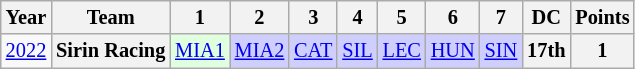<table class="wikitable" style="text-align:center; font-size:85%">
<tr>
<th>Year</th>
<th>Team</th>
<th>1</th>
<th>2</th>
<th>3</th>
<th>4</th>
<th>5</th>
<th>6</th>
<th>7</th>
<th>DC</th>
<th>Points</th>
</tr>
<tr>
<td><a href='#'>2022</a></td>
<th nowrap>Sirin Racing</th>
<td style="background:#dfffdf;"><a href='#'>MIA1</a><br></td>
<td style="background:#cfcfff;"><a href='#'>MIA2</a><br></td>
<td style="background:#cfcfff;"><a href='#'>CAT</a><br></td>
<td style="background:#cfcfff;"><a href='#'>SIL</a><br></td>
<td style="background:#cfcfff;"><a href='#'>LEC</a><br></td>
<td style="background:#cfcfff;"><a href='#'>HUN</a><br></td>
<td style="background:#cfcfff;"><a href='#'>SIN</a><br></td>
<th>17th</th>
<th>1</th>
</tr>
</table>
